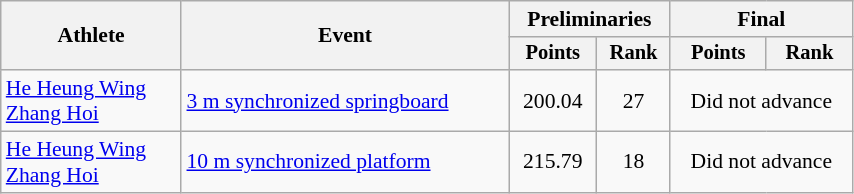<table class="wikitable" style="text-align:center; font-size:90%; width:45%;">
<tr>
<th rowspan=2>Athlete</th>
<th rowspan=2>Event</th>
<th colspan=2>Preliminaries</th>
<th colspan=2>Final</th>
</tr>
<tr style="font-size:95%">
<th>Points</th>
<th>Rank</th>
<th>Points</th>
<th>Rank</th>
</tr>
<tr>
<td align=left><a href='#'>He Heung Wing</a> <br> <a href='#'>Zhang Hoi</a></td>
<td align=left><a href='#'>3 m synchronized springboard</a></td>
<td>200.04</td>
<td>27</td>
<td colspan=2>Did not advance</td>
</tr>
<tr>
<td align=left><a href='#'>He Heung Wing</a> <br> <a href='#'>Zhang Hoi</a></td>
<td align=left><a href='#'>10 m synchronized platform</a></td>
<td>215.79</td>
<td>18</td>
<td colspan=2>Did not advance</td>
</tr>
</table>
